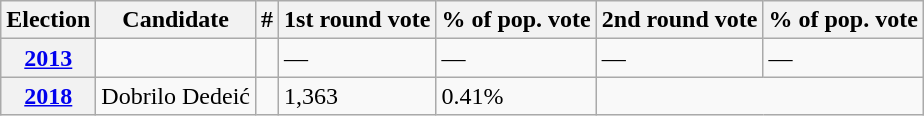<table class="wikitable">
<tr>
<th>Election</th>
<th>Candidate</th>
<th>#</th>
<th>1st round vote</th>
<th>% of pop. vote</th>
<th>2nd round vote</th>
<th>% of pop. vote</th>
</tr>
<tr>
<th><a href='#'>2013</a></th>
<td></td>
<td></td>
<td>—</td>
<td>—</td>
<td>—</td>
<td>—</td>
</tr>
<tr>
<th><a href='#'>2018</a></th>
<td>Dobrilo Dedeić</td>
<td></td>
<td>1,363</td>
<td>0.41%</td>
</tr>
</table>
